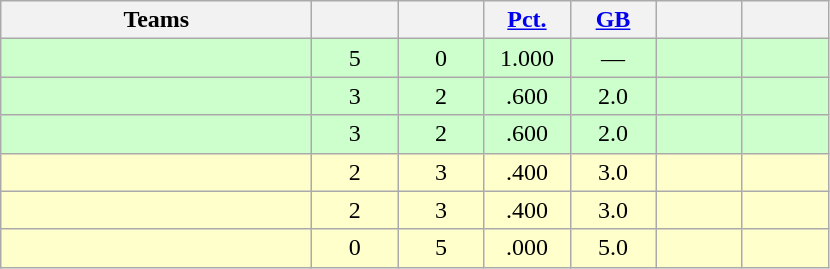<table class="wikitable" style="text-align:center;">
<tr>
<th width=200px>Teams</th>
<th width=50px></th>
<th width=50px></th>
<th width=50px><a href='#'>Pct.</a></th>
<th width=50px><a href='#'>GB</a></th>
<th width=50px></th>
<th width=50px></th>
</tr>
<tr style="background-color:#ccffcc">
<td align=left></td>
<td>5</td>
<td>0</td>
<td>1.000</td>
<td>—</td>
<td></td>
<td></td>
</tr>
<tr style="background-color:#ccffcc">
<td align=left></td>
<td>3</td>
<td>2</td>
<td>.600</td>
<td>2.0</td>
<td></td>
<td></td>
</tr>
<tr style="background-color:#ccffcc">
<td align=left></td>
<td>3</td>
<td>2</td>
<td>.600</td>
<td>2.0</td>
<td></td>
<td></td>
</tr>
<tr style="background-color:#ffffcc">
<td align=left></td>
<td>2</td>
<td>3</td>
<td>.400</td>
<td>3.0</td>
<td></td>
<td></td>
</tr>
<tr style="background-color:#ffffcc">
<td align=left></td>
<td>2</td>
<td>3</td>
<td>.400</td>
<td>3.0</td>
<td></td>
<td></td>
</tr>
<tr style="background-color:#ffffcc">
<td align=left></td>
<td>0</td>
<td>5</td>
<td>.000</td>
<td>5.0</td>
<td></td>
<td></td>
</tr>
</table>
